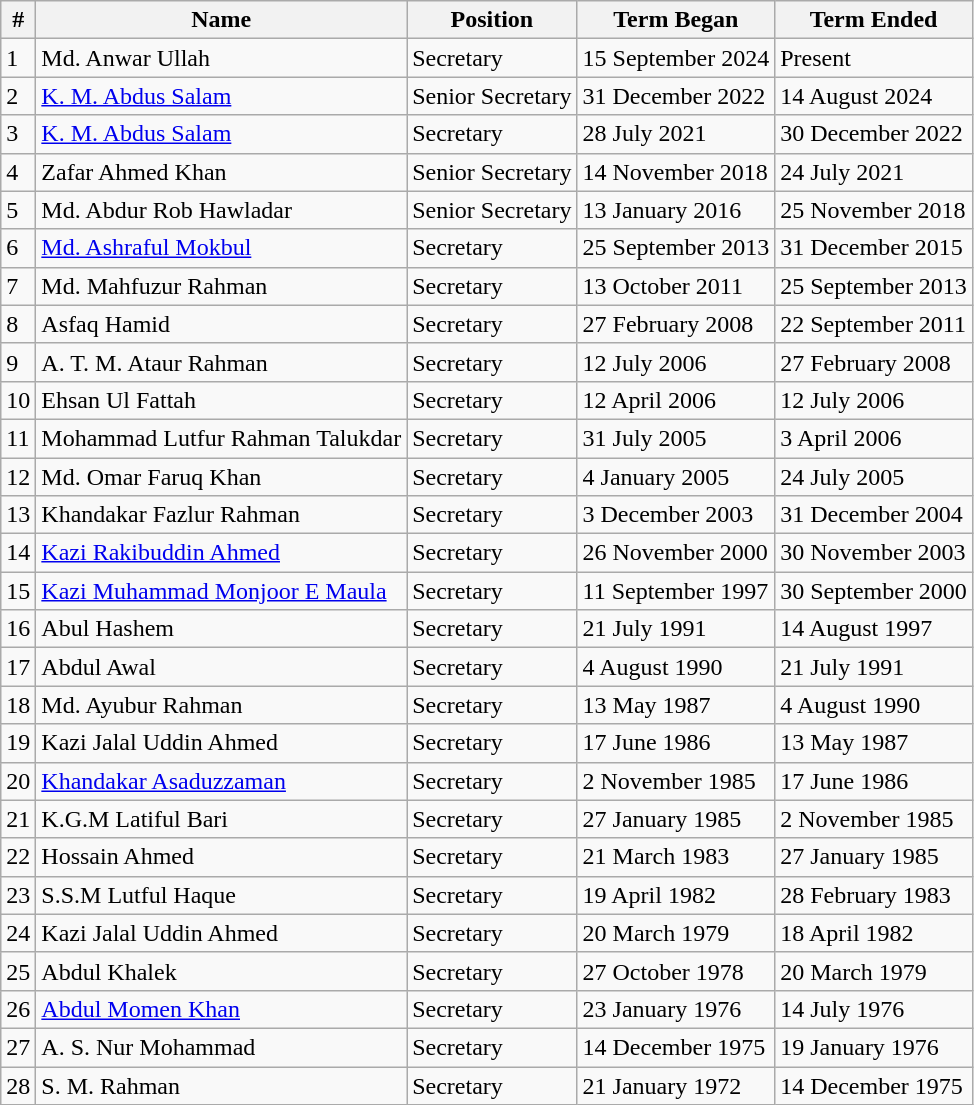<table class="wikitable">
<tr>
<th>#</th>
<th>Name</th>
<th>Position</th>
<th>Term Began</th>
<th>Term Ended</th>
</tr>
<tr>
<td>1</td>
<td>Md. Anwar Ullah</td>
<td>Secretary</td>
<td>15 September 2024</td>
<td>Present</td>
</tr>
<tr>
<td>2</td>
<td><a href='#'>K. M. Abdus Salam</a></td>
<td>Senior Secretary</td>
<td>31 December 2022</td>
<td>14 August 2024</td>
</tr>
<tr>
<td>3</td>
<td><a href='#'>K. M. Abdus Salam</a></td>
<td>Secretary</td>
<td>28 July 2021</td>
<td>30 December 2022</td>
</tr>
<tr>
<td>4</td>
<td>Zafar Ahmed Khan</td>
<td>Senior Secretary</td>
<td>14 November 2018</td>
<td>24 July 2021</td>
</tr>
<tr>
<td>5</td>
<td>Md. Abdur Rob Hawladar</td>
<td>Senior Secretary</td>
<td>13 January 2016</td>
<td>25 November 2018</td>
</tr>
<tr>
<td>6</td>
<td><a href='#'>Md. Ashraful Mokbul</a></td>
<td>Secretary</td>
<td>25 September 2013</td>
<td>31 December 2015</td>
</tr>
<tr>
<td>7</td>
<td>Md. Mahfuzur Rahman</td>
<td>Secretary</td>
<td>13 October 2011</td>
<td>25 September 2013</td>
</tr>
<tr>
<td>8</td>
<td>Asfaq Hamid</td>
<td>Secretary</td>
<td>27 February 2008</td>
<td>22 September 2011</td>
</tr>
<tr>
<td>9</td>
<td>A. T. M. Ataur Rahman</td>
<td>Secretary</td>
<td>12 July 2006</td>
<td>27 February 2008</td>
</tr>
<tr>
<td>10</td>
<td>Ehsan Ul Fattah</td>
<td>Secretary</td>
<td>12 April 2006</td>
<td>12 July 2006</td>
</tr>
<tr>
<td>11</td>
<td>Mohammad Lutfur Rahman Talukdar</td>
<td>Secretary</td>
<td>31 July 2005</td>
<td>3 April 2006</td>
</tr>
<tr>
<td>12</td>
<td>Md. Omar Faruq Khan</td>
<td>Secretary</td>
<td>4 January 2005</td>
<td>24 July 2005</td>
</tr>
<tr>
<td>13</td>
<td>Khandakar Fazlur Rahman</td>
<td>Secretary</td>
<td>3 December 2003</td>
<td>31 December 2004</td>
</tr>
<tr>
<td>14</td>
<td><a href='#'>Kazi Rakibuddin Ahmed</a></td>
<td>Secretary</td>
<td>26 November 2000</td>
<td>30 November 2003</td>
</tr>
<tr>
<td>15</td>
<td><a href='#'>Kazi Muhammad Monjoor E Maula</a></td>
<td>Secretary</td>
<td>11 September 1997</td>
<td>30 September 2000</td>
</tr>
<tr>
<td>16</td>
<td>Abul Hashem</td>
<td>Secretary</td>
<td>21 July 1991</td>
<td>14 August 1997</td>
</tr>
<tr>
<td>17</td>
<td>Abdul Awal</td>
<td>Secretary</td>
<td>4 August 1990</td>
<td>21 July 1991</td>
</tr>
<tr>
<td>18</td>
<td>Md. Ayubur Rahman</td>
<td>Secretary</td>
<td>13 May 1987</td>
<td>4 August 1990</td>
</tr>
<tr>
<td>19</td>
<td>Kazi Jalal Uddin Ahmed</td>
<td>Secretary</td>
<td>17 June 1986</td>
<td>13 May 1987</td>
</tr>
<tr>
<td>20</td>
<td><a href='#'>Khandakar Asaduzzaman</a></td>
<td>Secretary</td>
<td>2 November 1985</td>
<td>17 June 1986</td>
</tr>
<tr>
<td>21</td>
<td>K.G.M Latiful Bari</td>
<td>Secretary</td>
<td>27 January 1985</td>
<td>2 November 1985</td>
</tr>
<tr>
<td>22</td>
<td>Hossain Ahmed</td>
<td>Secretary</td>
<td>21 March 1983</td>
<td>27 January 1985</td>
</tr>
<tr>
<td>23</td>
<td>S.S.M Lutful Haque</td>
<td>Secretary</td>
<td>19 April 1982</td>
<td>28 February 1983</td>
</tr>
<tr>
<td>24</td>
<td>Kazi Jalal Uddin Ahmed</td>
<td>Secretary</td>
<td>20 March 1979</td>
<td>18 April 1982</td>
</tr>
<tr>
<td>25</td>
<td>Abdul Khalek</td>
<td>Secretary</td>
<td>27 October 1978</td>
<td>20 March 1979</td>
</tr>
<tr>
<td>26</td>
<td><a href='#'>Abdul Momen Khan</a></td>
<td>Secretary</td>
<td>23 January 1976</td>
<td>14 July 1976</td>
</tr>
<tr>
<td>27</td>
<td>A. S. Nur Mohammad</td>
<td>Secretary</td>
<td>14 December 1975</td>
<td>19 January 1976</td>
</tr>
<tr>
<td>28</td>
<td>S. M. Rahman</td>
<td>Secretary</td>
<td>21 January 1972</td>
<td>14 December 1975</td>
</tr>
</table>
